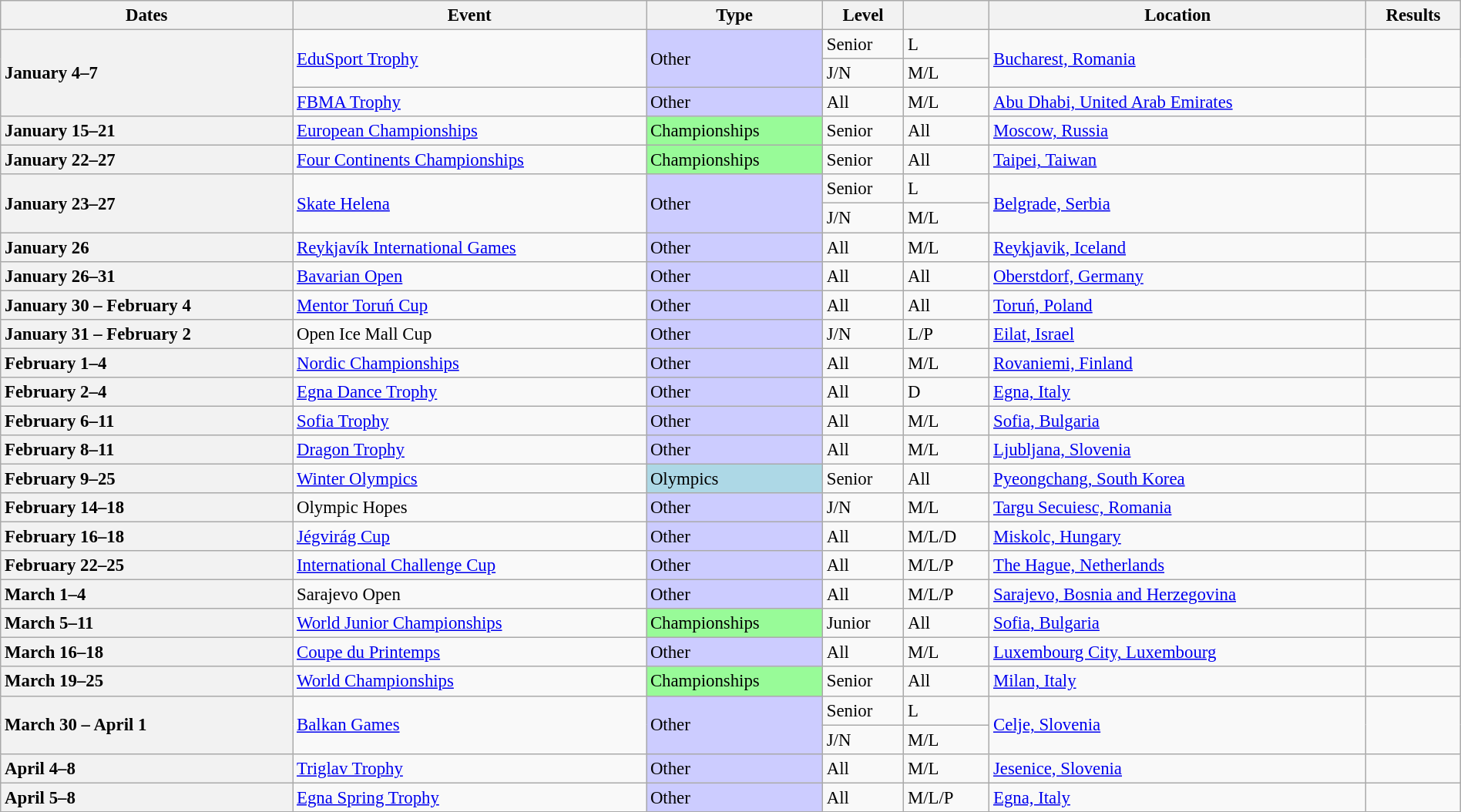<table class="wikitable sortable" style="text-align:left; font-size:95%; width:100%">
<tr>
<th scope="col">Dates</th>
<th scope="col">Event</th>
<th scope="col">Type</th>
<th scope="col" class="unsortable">Level</th>
<th scope="col" class="unsortable"></th>
<th scope="col" class="unsortable">Location</th>
<th scope="col" class="unsortable">Results</th>
</tr>
<tr>
<th rowspan="3" scope="row" style="text-align:left">January 4–7</th>
<td rowspan="2"><a href='#'>EduSport Trophy</a></td>
<td rowspan="2" bgcolor="CCCCFF">Other</td>
<td>Senior</td>
<td>L</td>
<td rowspan="2"><a href='#'>Bucharest, Romania</a></td>
<td rowspan="2"></td>
</tr>
<tr>
<td>J/N</td>
<td>M/L</td>
</tr>
<tr>
<td><a href='#'>FBMA Trophy</a></td>
<td bgcolor="CCCCFF">Other</td>
<td>All</td>
<td>M/L</td>
<td><a href='#'>Abu Dhabi, United Arab Emirates</a></td>
<td></td>
</tr>
<tr>
<th scope="row" style="text-align:left">January 15–21</th>
<td><a href='#'>European Championships</a></td>
<td bgcolor="98FB98">Championships</td>
<td>Senior</td>
<td>All</td>
<td><a href='#'>Moscow, Russia</a></td>
<td></td>
</tr>
<tr>
<th scope="row" style="text-align:left">January 22–27</th>
<td><a href='#'>Four Continents Championships</a></td>
<td bgcolor="98FB98">Championships</td>
<td>Senior</td>
<td>All</td>
<td><a href='#'>Taipei, Taiwan</a></td>
<td></td>
</tr>
<tr>
<th rowspan="2" scope="row" style="text-align:left">January 23–27</th>
<td rowspan="2"><a href='#'>Skate Helena</a></td>
<td rowspan="2" bgcolor="CCCCFF">Other</td>
<td>Senior</td>
<td>L</td>
<td rowspan="2"><a href='#'>Belgrade, Serbia</a></td>
<td rowspan="2"></td>
</tr>
<tr>
<td>J/N</td>
<td>M/L</td>
</tr>
<tr>
<th scope="row" style="text-align:left">January 26</th>
<td><a href='#'>Reykjavík International Games</a></td>
<td bgcolor="CCCCFF">Other</td>
<td>All</td>
<td>M/L</td>
<td><a href='#'>Reykjavik, Iceland</a></td>
<td></td>
</tr>
<tr>
<th scope="row" style="text-align:left">January 26–31</th>
<td><a href='#'>Bavarian Open</a></td>
<td bgcolor="CCCCFF">Other</td>
<td>All</td>
<td>All</td>
<td><a href='#'>Oberstdorf, Germany</a></td>
<td></td>
</tr>
<tr>
<th scope="row" style="text-align:left">January 30 – February 4</th>
<td><a href='#'>Mentor Toruń Cup</a></td>
<td bgcolor="CCCCFF">Other</td>
<td>All</td>
<td>All</td>
<td><a href='#'>Toruń, Poland</a></td>
<td></td>
</tr>
<tr>
<th scope="row" style="text-align:left">January 31 – February 2</th>
<td>Open Ice Mall Cup</td>
<td bgcolor="CCCCFF">Other</td>
<td>J/N</td>
<td>L/P</td>
<td><a href='#'>Eilat, Israel</a></td>
<td></td>
</tr>
<tr>
<th scope="row" style="text-align:left">February 1–4</th>
<td><a href='#'>Nordic Championships</a></td>
<td bgcolor="CCCCFF">Other</td>
<td>All</td>
<td>M/L</td>
<td><a href='#'>Rovaniemi, Finland</a></td>
<td></td>
</tr>
<tr>
<th scope="row" style="text-align:left">February 2–4</th>
<td><a href='#'>Egna Dance Trophy</a></td>
<td bgcolor="CCCCFF">Other</td>
<td>All</td>
<td>D</td>
<td><a href='#'>Egna, Italy</a></td>
<td></td>
</tr>
<tr>
<th scope="row" style="text-align:left">February 6–11</th>
<td><a href='#'>Sofia Trophy</a></td>
<td bgcolor="CCCCFF">Other</td>
<td>All</td>
<td>M/L</td>
<td><a href='#'>Sofia, Bulgaria</a></td>
<td></td>
</tr>
<tr>
<th scope="row" style="text-align:left">February 8–11</th>
<td><a href='#'>Dragon Trophy</a></td>
<td bgcolor="CCCCFF">Other</td>
<td>All</td>
<td>M/L</td>
<td><a href='#'>Ljubljana, Slovenia</a></td>
<td></td>
</tr>
<tr>
<th scope="row" style="text-align:left">February 9–25</th>
<td><a href='#'>Winter Olympics</a></td>
<td bgcolor="add8e6">Olympics</td>
<td>Senior</td>
<td>All</td>
<td><a href='#'>Pyeongchang, South Korea</a></td>
<td></td>
</tr>
<tr>
<th scope="row" style="text-align:left">February 14–18</th>
<td>Olympic Hopes</td>
<td bgcolor="CCCCFF">Other</td>
<td>J/N</td>
<td>M/L</td>
<td><a href='#'>Targu Secuiesc, Romania</a></td>
<td></td>
</tr>
<tr>
<th scope="row" style="text-align:left">February 16–18</th>
<td><a href='#'>Jégvirág Cup</a></td>
<td bgcolor="CCCCFF">Other</td>
<td>All</td>
<td>M/L/D</td>
<td><a href='#'>Miskolc, Hungary</a></td>
<td></td>
</tr>
<tr>
<th scope="row" style="text-align:left">February 22–25</th>
<td><a href='#'>International Challenge Cup</a></td>
<td bgcolor="CCCCFF">Other</td>
<td>All</td>
<td>M/L/P</td>
<td><a href='#'>The Hague, Netherlands</a></td>
<td></td>
</tr>
<tr>
<th scope="row" style="text-align:left">March 1–4</th>
<td>Sarajevo Open</td>
<td bgcolor="CCCCFF">Other</td>
<td>All</td>
<td>M/L/P</td>
<td><a href='#'>Sarajevo, Bosnia and Herzegovina</a></td>
<td></td>
</tr>
<tr>
<th scope="row" style="text-align:left">March 5–11</th>
<td><a href='#'>World Junior Championships</a></td>
<td bgcolor="98FB98">Championships</td>
<td>Junior</td>
<td>All</td>
<td><a href='#'>Sofia, Bulgaria</a></td>
<td></td>
</tr>
<tr>
<th scope="row" style="text-align:left">March 16–18</th>
<td><a href='#'>Coupe du Printemps</a></td>
<td bgcolor="CCCCFF">Other</td>
<td>All</td>
<td>M/L</td>
<td><a href='#'>Luxembourg City, Luxembourg</a></td>
<td></td>
</tr>
<tr>
<th scope="row" style="text-align:left">March 19–25</th>
<td><a href='#'>World Championships</a></td>
<td bgcolor="98FB98">Championships</td>
<td>Senior</td>
<td>All</td>
<td><a href='#'>Milan, Italy</a></td>
<td></td>
</tr>
<tr>
<th rowspan="2" scope="row" style="text-align:left">March 30 – April 1</th>
<td rowspan="2"><a href='#'>Balkan Games</a></td>
<td rowspan="2" bgcolor="CCCCFF">Other</td>
<td>Senior</td>
<td>L</td>
<td rowspan="2"><a href='#'>Celje, Slovenia</a></td>
<td rowspan="2"></td>
</tr>
<tr>
<td>J/N</td>
<td>M/L</td>
</tr>
<tr>
<th scope="row" style="text-align:left">April 4–8</th>
<td><a href='#'>Triglav Trophy</a></td>
<td bgcolor="CCCCFF">Other</td>
<td>All</td>
<td>M/L</td>
<td><a href='#'>Jesenice, Slovenia</a></td>
<td></td>
</tr>
<tr>
<th scope="row" style="text-align:left">April 5–8</th>
<td><a href='#'>Egna Spring Trophy</a></td>
<td bgcolor="CCCCFF">Other</td>
<td>All</td>
<td>M/L/P</td>
<td><a href='#'>Egna, Italy</a></td>
<td></td>
</tr>
</table>
